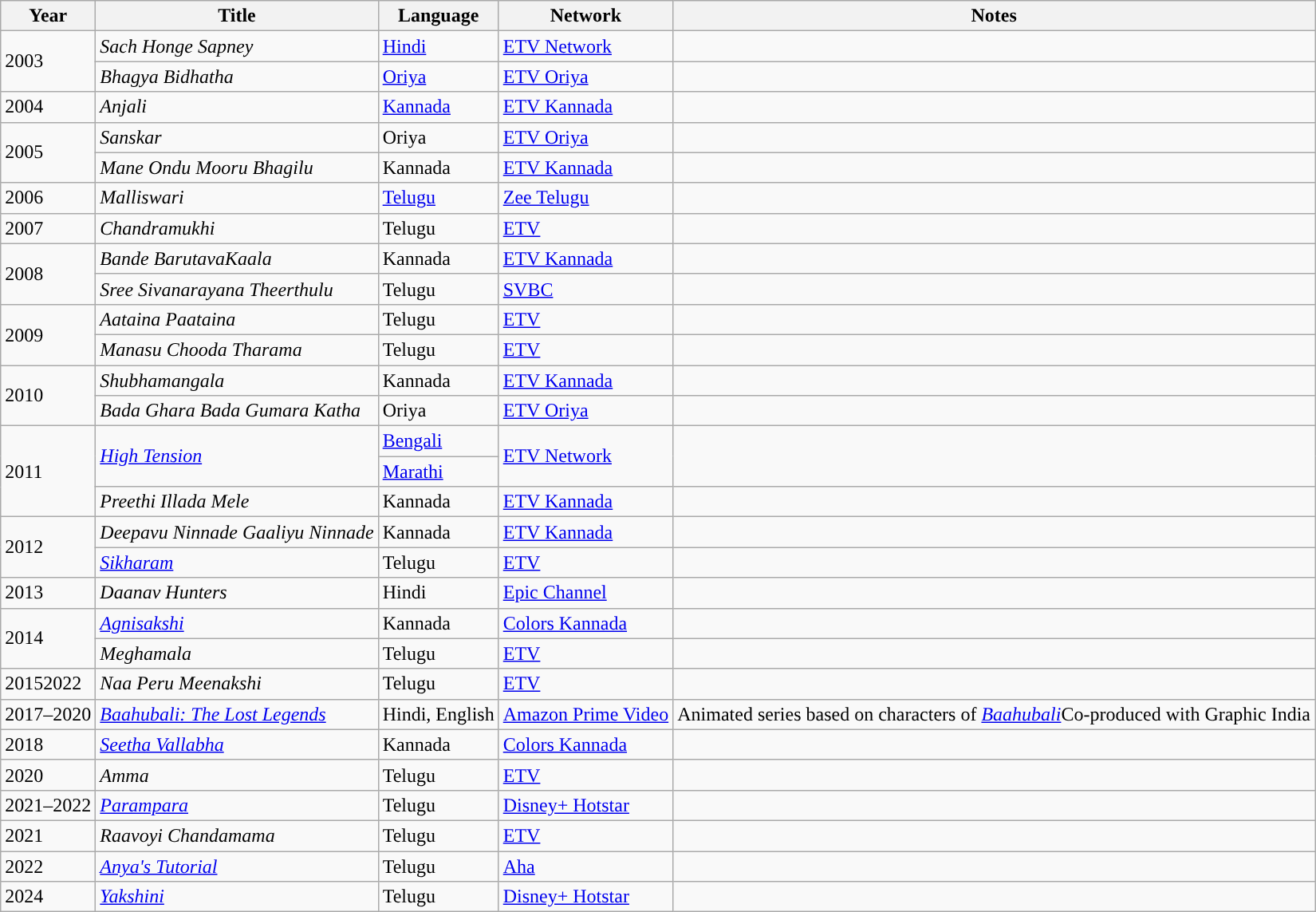<table class="wikitable">
<tr>
<th style="text-align:center;">Year</th>
<th style="text-align:center;">Title</th>
<th style="text-align:center;">Language</th>
<th style="text-align:center;">Network</th>
<th style="text-align:center;">Notes</th>
</tr>
<tr>
<td rowspan="2">2003</td>
<td><em>Sach Honge Sapney</em></td>
<td><a href='#'>Hindi</a></td>
<td><a href='#'>ETV Network</a></td>
<td></td>
</tr>
<tr>
<td><em>Bhagya Bidhatha</em></td>
<td><a href='#'>Oriya</a></td>
<td><a href='#'>ETV Oriya</a></td>
<td></td>
</tr>
<tr>
<td>2004</td>
<td><em>Anjali</em></td>
<td><a href='#'>Kannada</a></td>
<td><a href='#'>ETV Kannada</a></td>
<td></td>
</tr>
<tr>
<td rowspan="2">2005</td>
<td><em>Sanskar</em></td>
<td>Oriya</td>
<td><a href='#'>ETV Oriya</a></td>
<td></td>
</tr>
<tr>
<td><em>Mane Ondu Mooru Bhagilu</em></td>
<td>Kannada</td>
<td><a href='#'>ETV Kannada</a></td>
<td></td>
</tr>
<tr>
<td>2006</td>
<td><em>Malliswari</em></td>
<td><a href='#'>Telugu</a></td>
<td><a href='#'>Zee Telugu</a></td>
<td></td>
</tr>
<tr>
<td>2007</td>
<td><em>Chandramukhi</em></td>
<td>Telugu</td>
<td><a href='#'>ETV</a></td>
<td></td>
</tr>
<tr>
<td rowspan="2">2008</td>
<td><em>Bande BarutavaKaala</em></td>
<td>Kannada</td>
<td><a href='#'>ETV Kannada</a></td>
<td></td>
</tr>
<tr>
<td><em>Sree Sivanarayana Theerthulu</em></td>
<td>Telugu</td>
<td><a href='#'>SVBC</a></td>
<td></td>
</tr>
<tr>
<td rowspan="2">2009</td>
<td><em>Aataina Paataina</em></td>
<td>Telugu</td>
<td><a href='#'>ETV</a></td>
<td></td>
</tr>
<tr>
<td><em>Manasu Chooda Tharama</em></td>
<td>Telugu</td>
<td><a href='#'>ETV</a></td>
<td></td>
</tr>
<tr>
<td rowspan="2">2010</td>
<td><em>Shubhamangala</em></td>
<td>Kannada</td>
<td><a href='#'>ETV Kannada</a></td>
<td></td>
</tr>
<tr>
<td><em>Bada Ghara Bada Gumara Katha</em></td>
<td>Oriya</td>
<td><a href='#'>ETV Oriya</a></td>
<td></td>
</tr>
<tr>
<td rowspan="3">2011</td>
<td rowspan="2"><a href='#'><em>High Tension</em></a></td>
<td><a href='#'>Bengali</a></td>
<td rowspan="2"><a href='#'>ETV Network</a></td>
<td rowspan="2"></td>
</tr>
<tr>
<td><a href='#'>Marathi</a></td>
</tr>
<tr>
<td><em>Preethi Illada Mele</em></td>
<td>Kannada</td>
<td><a href='#'>ETV Kannada</a></td>
<td></td>
</tr>
<tr>
<td rowspan="2">2012</td>
<td><em>Deepavu Ninnade Gaaliyu Ninnade</em></td>
<td>Kannada</td>
<td><a href='#'>ETV Kannada</a></td>
<td></td>
</tr>
<tr>
<td><em><a href='#'>Sikharam</a></em></td>
<td>Telugu</td>
<td><a href='#'>ETV</a></td>
<td></td>
</tr>
<tr>
<td>2013</td>
<td><em>Daanav Hunters</em></td>
<td>Hindi</td>
<td><a href='#'>Epic Channel</a></td>
<td></td>
</tr>
<tr>
<td rowspan="2">2014</td>
<td><em><a href='#'>Agnisakshi</a></em></td>
<td>Kannada</td>
<td><a href='#'>Colors Kannada</a></td>
<td></td>
</tr>
<tr>
<td><em>Meghamala</em></td>
<td>Telugu</td>
<td><a href='#'>ETV</a></td>
<td></td>
</tr>
<tr>
<td>20152022</td>
<td><em>Naa Peru Meenakshi</em></td>
<td>Telugu</td>
<td><a href='#'>ETV</a></td>
<td></td>
</tr>
<tr>
<td>2017–2020</td>
<td><em><a href='#'>Baahubali: The Lost Legends</a></em></td>
<td>Hindi, English</td>
<td><a href='#'>Amazon Prime Video</a></td>
<td>Animated series based on characters of <a href='#'><em>Baahubali</em></a>Co-produced with Graphic India</td>
</tr>
<tr>
<td>2018</td>
<td><em><a href='#'>Seetha Vallabha</a></em></td>
<td>Kannada</td>
<td><a href='#'>Colors Kannada</a></td>
<td></td>
</tr>
<tr>
<td>2020</td>
<td><em>Amma</em></td>
<td>Telugu</td>
<td><a href='#'>ETV</a></td>
<td></td>
</tr>
<tr>
<td>2021–2022</td>
<td><a href='#'><em>Parampara</em></a></td>
<td>Telugu</td>
<td><a href='#'>Disney+ Hotstar</a></td>
<td></td>
</tr>
<tr>
<td>2021</td>
<td><em>Raavoyi Chandamama</em></td>
<td>Telugu</td>
<td><a href='#'>ETV</a></td>
<td></td>
</tr>
<tr>
<td>2022</td>
<td><em><a href='#'>Anya's Tutorial</a></em></td>
<td>Telugu</td>
<td><a href='#'>Aha</a></td>
<td></td>
</tr>
<tr>
<td>2024</td>
<td><a href='#'><em>Yakshini</em></a></td>
<td>Telugu</td>
<td><a href='#'>Disney+ Hotstar</a></td>
<td></td>
</tr>
</table>
